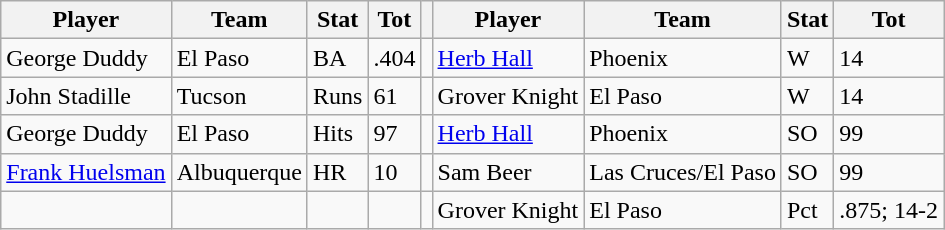<table class="wikitable">
<tr>
<th>Player</th>
<th>Team</th>
<th>Stat</th>
<th>Tot</th>
<th></th>
<th>Player</th>
<th>Team</th>
<th>Stat</th>
<th>Tot</th>
</tr>
<tr>
<td>George Duddy</td>
<td>El Paso</td>
<td>BA</td>
<td>.404</td>
<td></td>
<td><a href='#'>Herb Hall</a></td>
<td>Phoenix</td>
<td>W</td>
<td>14</td>
</tr>
<tr>
<td>John Stadille</td>
<td>Tucson</td>
<td>Runs</td>
<td>61</td>
<td></td>
<td>Grover Knight</td>
<td>El Paso</td>
<td>W</td>
<td>14</td>
</tr>
<tr>
<td>George Duddy</td>
<td>El Paso</td>
<td>Hits</td>
<td>97</td>
<td></td>
<td><a href='#'>Herb Hall</a></td>
<td>Phoenix</td>
<td>SO</td>
<td>99</td>
</tr>
<tr>
<td><a href='#'>Frank Huelsman</a></td>
<td>Albuquerque</td>
<td>HR</td>
<td>10</td>
<td></td>
<td>Sam Beer</td>
<td>Las Cruces/El Paso</td>
<td>SO</td>
<td>99</td>
</tr>
<tr>
<td></td>
<td></td>
<td></td>
<td></td>
<td></td>
<td>Grover Knight</td>
<td>El Paso</td>
<td>Pct</td>
<td>.875; 14-2</td>
</tr>
</table>
